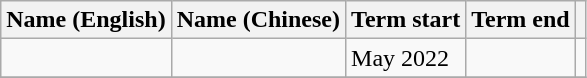<table class="wikitable">
<tr>
<th>Name (English)</th>
<th>Name (Chinese)</th>
<th>Term start</th>
<th>Term end</th>
<th></th>
</tr>
<tr>
<td></td>
<td></td>
<td>May 2022</td>
<td></td>
<td></td>
</tr>
<tr>
</tr>
</table>
